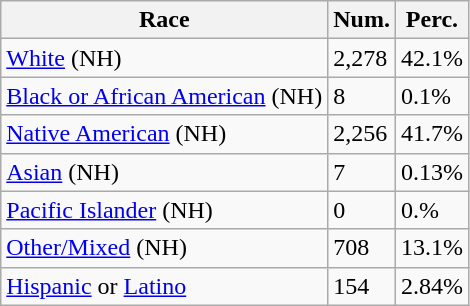<table class="wikitable">
<tr>
<th>Race</th>
<th>Num.</th>
<th>Perc.</th>
</tr>
<tr>
<td><a href='#'>White</a> (NH)</td>
<td>2,278</td>
<td>42.1%</td>
</tr>
<tr>
<td><a href='#'>Black or African American</a> (NH)</td>
<td>8</td>
<td>0.1%</td>
</tr>
<tr>
<td><a href='#'>Native American</a> (NH)</td>
<td>2,256</td>
<td>41.7%</td>
</tr>
<tr>
<td><a href='#'>Asian</a> (NH)</td>
<td>7</td>
<td>0.13%</td>
</tr>
<tr>
<td><a href='#'>Pacific Islander</a> (NH)</td>
<td>0</td>
<td>0.%</td>
</tr>
<tr>
<td><a href='#'>Other/Mixed</a> (NH)</td>
<td>708</td>
<td>13.1%</td>
</tr>
<tr>
<td><a href='#'>Hispanic</a> or <a href='#'>Latino</a></td>
<td>154</td>
<td>2.84%</td>
</tr>
</table>
